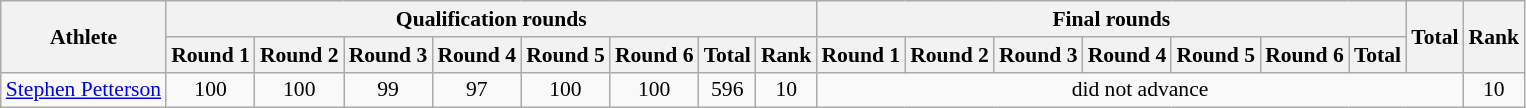<table class="wikitable" style="font-size:90%">
<tr>
<th rowspan=2>Athlete</th>
<th colspan=8>Qualification rounds</th>
<th colspan=7>Final rounds</th>
<th rowspan=2>Total</th>
<th rowspan=2>Rank</th>
</tr>
<tr>
<th>Round 1</th>
<th>Round 2</th>
<th>Round 3</th>
<th>Round 4</th>
<th>Round 5</th>
<th>Round 6</th>
<th>Total</th>
<th>Rank</th>
<th>Round 1</th>
<th>Round 2</th>
<th>Round 3</th>
<th>Round 4</th>
<th>Round 5</th>
<th>Round 6</th>
<th>Total</th>
</tr>
<tr align=center>
<td align=left><a href='#'>Stephen Petterson</a></td>
<td>100</td>
<td>100</td>
<td>99</td>
<td>97</td>
<td>100</td>
<td>100</td>
<td>596</td>
<td>10</td>
<td colspan=8>did not advance</td>
<td>10</td>
</tr>
</table>
